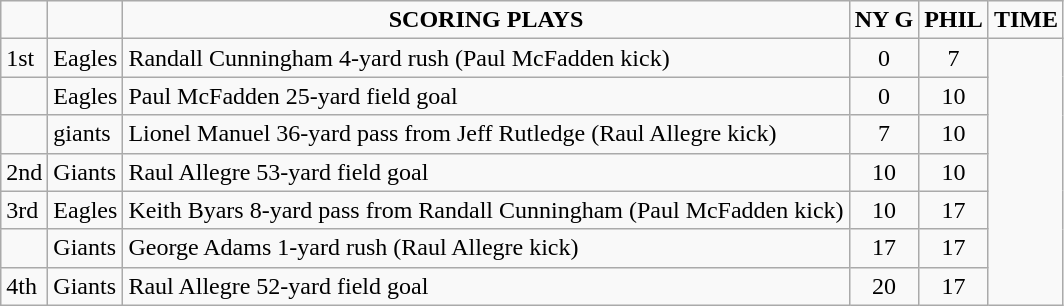<table class="wikitable">
<tr align="center">
<td></td>
<td></td>
<td><strong>SCORING PLAYS</strong></td>
<td><strong>NY G</strong></td>
<td><strong>PHIL</strong></td>
<td><strong>TIME</strong></td>
</tr>
<tr align="left">
<td>1st</td>
<td>Eagles</td>
<td>Randall Cunningham 4-yard rush (Paul McFadden kick)</td>
<td - align="center">0</td>
<td - align="center">7</td>
</tr>
<tr align="left">
<td></td>
<td>Eagles</td>
<td>Paul McFadden 25-yard field goal</td>
<td - align="center">0</td>
<td - align="center">10</td>
</tr>
<tr align="left">
<td></td>
<td>giants</td>
<td>Lionel Manuel 36-yard pass from Jeff Rutledge (Raul Allegre kick)</td>
<td - align="center">7</td>
<td - align="center">10</td>
</tr>
<tr align="left">
<td>2nd</td>
<td>Giants</td>
<td>Raul Allegre 53-yard field goal</td>
<td - align="center">10</td>
<td - align="center">10</td>
</tr>
<tr align="left">
<td>3rd</td>
<td>Eagles</td>
<td>Keith Byars 8-yard pass from Randall Cunningham (Paul McFadden kick)</td>
<td - align="center">10</td>
<td - align="center">17</td>
</tr>
<tr align="left">
<td></td>
<td>Giants</td>
<td>George Adams 1-yard rush (Raul Allegre kick)</td>
<td - align="center">17</td>
<td - align="center">17</td>
</tr>
<tr align="left">
<td>4th</td>
<td>Giants</td>
<td>Raul Allegre 52-yard field goal</td>
<td - align="center">20</td>
<td - align="center">17</td>
</tr>
</table>
